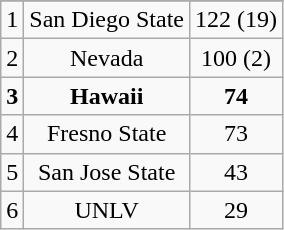<table class="wikitable" style="display: inline-table;">
<tr align="center">
</tr>
<tr align="center">
<td>1</td>
<td>San Diego State</td>
<td>122 (19)</td>
</tr>
<tr align="center">
<td>2</td>
<td>Nevada</td>
<td>100 (2)</td>
</tr>
<tr align="center">
<td><strong>3</strong></td>
<td><strong>Hawaii</strong></td>
<td><strong>74</strong></td>
</tr>
<tr align="center">
<td>4</td>
<td>Fresno State</td>
<td>73</td>
</tr>
<tr align="center">
<td>5</td>
<td>San Jose State</td>
<td>43</td>
</tr>
<tr align="center">
<td>6</td>
<td>UNLV</td>
<td>29</td>
</tr>
</table>
